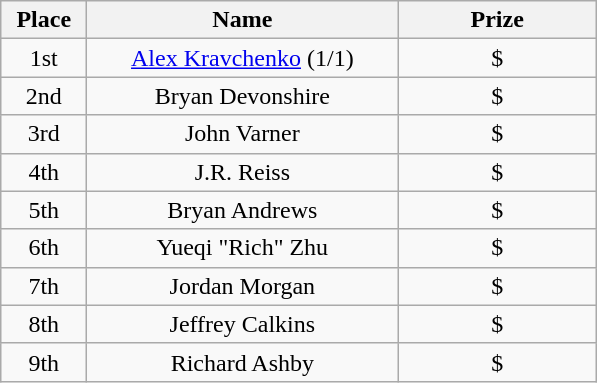<table class="wikitable" style="text-align:center">
<tr>
<th width="50">Place</th>
<th width="200">Name</th>
<th width="125">Prize</th>
</tr>
<tr>
<td>1st</td>
<td><a href='#'>Alex Kravchenko</a> (1/1)</td>
<td>$</td>
</tr>
<tr>
<td>2nd</td>
<td>Bryan Devonshire</td>
<td>$</td>
</tr>
<tr>
<td>3rd</td>
<td>John Varner</td>
<td>$</td>
</tr>
<tr>
<td>4th</td>
<td>J.R. Reiss</td>
<td>$</td>
</tr>
<tr>
<td>5th</td>
<td>Bryan Andrews</td>
<td>$</td>
</tr>
<tr>
<td>6th</td>
<td>Yueqi "Rich" Zhu</td>
<td>$</td>
</tr>
<tr>
<td>7th</td>
<td>Jordan Morgan</td>
<td>$</td>
</tr>
<tr>
<td>8th</td>
<td>Jeffrey Calkins</td>
<td>$</td>
</tr>
<tr>
<td>9th</td>
<td>Richard Ashby</td>
<td>$</td>
</tr>
</table>
